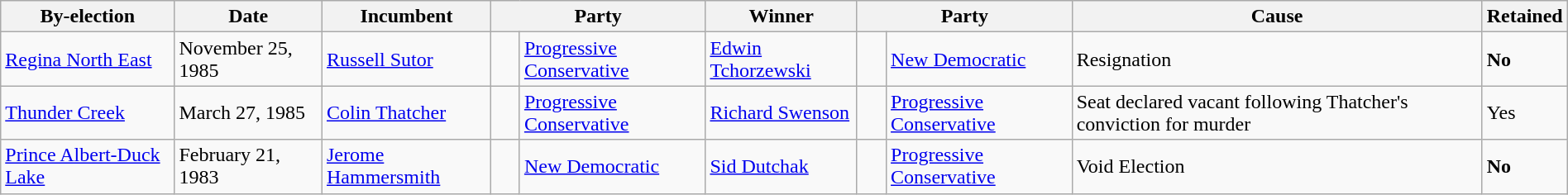<table class=wikitable style="width:100%">
<tr>
<th>By-election</th>
<th>Date</th>
<th>Incumbent</th>
<th colspan=2>Party</th>
<th>Winner</th>
<th colspan=2>Party</th>
<th>Cause</th>
<th>Retained</th>
</tr>
<tr>
<td><a href='#'>Regina North East</a></td>
<td>November 25, 1985</td>
<td><a href='#'>Russell Sutor</a></td>
<td>    </td>
<td><a href='#'>Progressive Conservative</a></td>
<td><a href='#'>Edwin Tchorzewski</a></td>
<td>    </td>
<td><a href='#'>New Democratic</a></td>
<td>Resignation</td>
<td><strong>No</strong></td>
</tr>
<tr>
<td><a href='#'>Thunder Creek</a></td>
<td>March 27, 1985</td>
<td><a href='#'>Colin Thatcher</a></td>
<td>    </td>
<td><a href='#'>Progressive Conservative</a></td>
<td><a href='#'>Richard Swenson</a></td>
<td>    </td>
<td><a href='#'>Progressive Conservative</a></td>
<td>Seat declared vacant following Thatcher's conviction for murder</td>
<td>Yes</td>
</tr>
<tr>
<td><a href='#'>Prince Albert-Duck Lake</a></td>
<td>February 21, 1983</td>
<td><a href='#'>Jerome Hammersmith</a></td>
<td>    </td>
<td><a href='#'>New Democratic</a></td>
<td><a href='#'>Sid Dutchak</a></td>
<td>    </td>
<td><a href='#'>Progressive Conservative</a></td>
<td>Void Election</td>
<td><strong>No</strong></td>
</tr>
</table>
